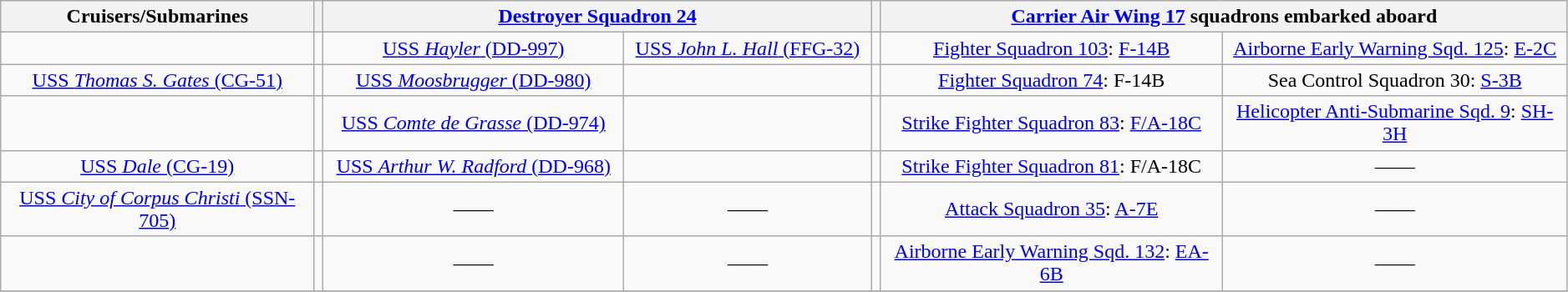<table class="wikitable" style="text-align:center" width=99%>
<tr>
<th colspan="1" width="20%" align="center">Cruisers/Submarines</th>
<th colspan="1" width="0%" align="center"></th>
<th colspan="2" width="35%" align="center"><a href='#'>Destroyer Squadron 24</a></th>
<th colspan="1" width="0%" align="center"></th>
<th colspan="2" align="center"><a href='#'>Carrier Air Wing 17</a> squadrons embarked aboard </th>
</tr>
<tr>
<td></td>
<td></td>
<td><a href='#'>USS <em>Hayler</em> (DD-997)</a></td>
<td><a href='#'>USS <em>John L. Hall</em> (FFG-32)</a></td>
<td></td>
<td><a href='#'>Fighter Squadron 103</a>: <a href='#'>F-14B</a></td>
<td><a href='#'>Airborne Early Warning Sqd. 125</a>: <a href='#'>E-2C</a></td>
</tr>
<tr>
<td><a href='#'>USS <em>Thomas S. Gates</em> (CG-51)</a></td>
<td></td>
<td><a href='#'>USS <em>Moosbrugger</em> (DD-980)</a></td>
<td></td>
<td></td>
<td><a href='#'>Fighter Squadron 74</a>: F-14B</td>
<td>Sea Control Squadron 30: <a href='#'>S-3B</a></td>
</tr>
<tr>
<td></td>
<td></td>
<td><a href='#'>USS <em>Comte de Grasse</em> (DD-974)</a></td>
<td></td>
<td></td>
<td><a href='#'>Strike Fighter Squadron 83</a>: <a href='#'>F/A-18C</a></td>
<td><a href='#'>Helicopter Anti-Submarine Sqd. 9</a>: <a href='#'>SH-3H</a></td>
</tr>
<tr>
<td><a href='#'>USS <em>Dale</em> (CG-19)</a></td>
<td></td>
<td><a href='#'>USS <em>Arthur W. Radford</em> (DD-968)</a></td>
<td></td>
<td></td>
<td><a href='#'>Strike Fighter Squadron 81</a>: F/A-18C</td>
<td>——</td>
</tr>
<tr>
<td><a href='#'>USS <em>City of Corpus Christi</em> (SSN-705)</a></td>
<td></td>
<td>——</td>
<td>——</td>
<td></td>
<td><a href='#'>Attack Squadron 35</a>: <a href='#'>A-7E</a></td>
<td>——</td>
</tr>
<tr>
<td></td>
<td></td>
<td>——</td>
<td>——</td>
<td></td>
<td><a href='#'>Airborne Early Warning Sqd. 132</a>: <a href='#'>EA-6B</a></td>
<td>——</td>
</tr>
<tr>
</tr>
</table>
